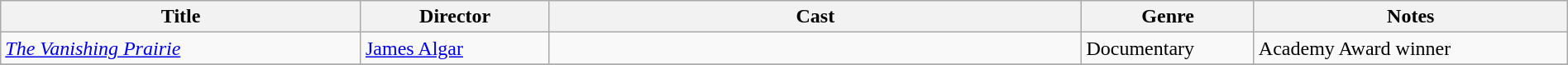<table class="wikitable sortable" style="width:100%;">
<tr>
<th style="width:23%;">Title</th>
<th style="width:12%;">Director</th>
<th style="width:34%;">Cast</th>
<th style="width:11%;">Genre</th>
<th style="width:20%;">Notes</th>
</tr>
<tr>
<td><em><a href='#'>The Vanishing Prairie</a></em></td>
<td><a href='#'>James Algar</a></td>
<td></td>
<td>Documentary</td>
<td>Academy Award winner</td>
</tr>
<tr>
</tr>
</table>
